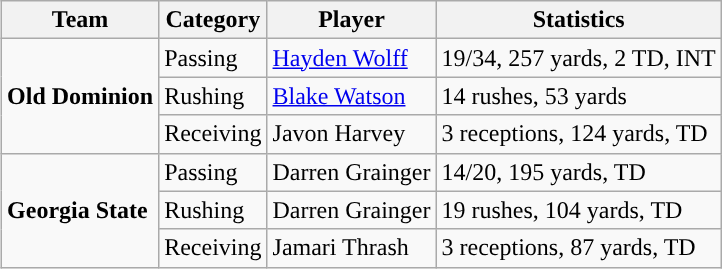<table class="wikitable" style="float: right;">
<tr>
<th>Team</th>
<th>Category</th>
<th>Player</th>
<th>Statistics</th>
</tr>
<tr>
<td rowspan=3><strong>Old Dominion</strong></td>
<td>Passing</td>
<td><a href='#'>Hayden Wolff</a></td>
<td>19/34, 257 yards, 2 TD, INT</td>
</tr>
<tr>
<td>Rushing</td>
<td><a href='#'>Blake Watson</a></td>
<td>14 rushes, 53 yards</td>
</tr>
<tr>
<td>Receiving</td>
<td>Javon Harvey</td>
<td>3 receptions, 124 yards, TD</td>
</tr>
<tr>
<td rowspan=3><strong>Georgia State</strong></td>
<td>Passing</td>
<td>Darren Grainger</td>
<td>14/20, 195 yards, TD</td>
</tr>
<tr>
<td>Rushing</td>
<td>Darren Grainger</td>
<td>19 rushes, 104 yards, TD</td>
</tr>
<tr>
<td>Receiving</td>
<td>Jamari Thrash</td>
<td>3 receptions, 87 yards, TD</td>
</tr>
</table>
